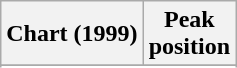<table class="wikitable plainrowheaders sortable" style="text-align:center;">
<tr>
<th>Chart (1999)</th>
<th>Peak<br>position</th>
</tr>
<tr>
</tr>
<tr>
</tr>
</table>
